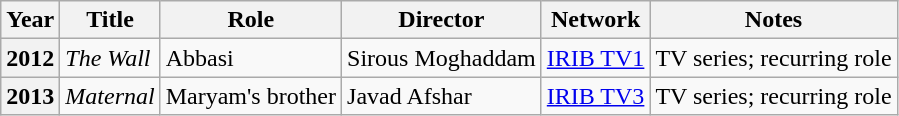<table class="wikitable plainrowheaders sortable"  style=font-size:100%>
<tr>
<th scope="col">Year</th>
<th scope="col">Title</th>
<th scope="col">Role</th>
<th scope="col">Director</th>
<th scope="col" class="unsortable">Network</th>
<th scope="col" class="unsortable">Notes</th>
</tr>
<tr>
<th scope=row>2012</th>
<td><em>The Wall</em></td>
<td>Abbasi</td>
<td>Sirous Moghaddam</td>
<td><a href='#'>IRIB TV1</a></td>
<td>TV series; recurring role</td>
</tr>
<tr>
<th scope=row>2013</th>
<td><em>Maternal</em></td>
<td>Maryam's brother</td>
<td>Javad Afshar</td>
<td><a href='#'>IRIB TV3</a></td>
<td>TV series; recurring role</td>
</tr>
</table>
